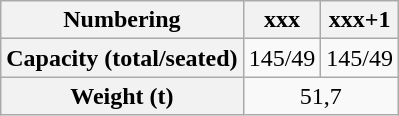<table class="wikitable">
<tr>
<th>Numbering</th>
<th>xxx</th>
<th>xxx+1</th>
</tr>
<tr>
<th>Capacity (total/seated)</th>
<td>145/49</td>
<td>145/49</td>
</tr>
<tr>
<th>Weight (t)</th>
<td colspan="2" style="text-align: center;">51,7</td>
</tr>
</table>
